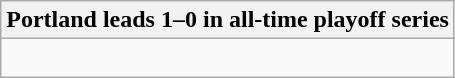<table class="wikitable collapsible collapsed">
<tr>
<th>Portland leads 1–0 in all-time playoff series</th>
</tr>
<tr>
<td><br></td>
</tr>
</table>
